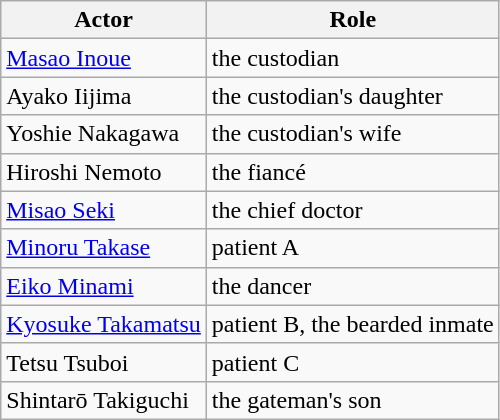<table class="wikitable">
<tr>
<th>Actor</th>
<th>Role</th>
</tr>
<tr>
<td><a href='#'>Masao Inoue</a></td>
<td>the custodian</td>
</tr>
<tr>
<td>Ayako Iijima</td>
<td>the custodian's daughter</td>
</tr>
<tr>
<td>Yoshie Nakagawa</td>
<td>the custodian's wife</td>
</tr>
<tr>
<td>Hiroshi Nemoto</td>
<td>the fiancé</td>
</tr>
<tr>
<td><a href='#'>Misao Seki</a></td>
<td>the chief doctor</td>
</tr>
<tr>
<td><a href='#'>Minoru Takase</a></td>
<td>patient A</td>
</tr>
<tr>
<td><a href='#'>Eiko Minami</a></td>
<td>the dancer</td>
</tr>
<tr>
<td><a href='#'>Kyosuke Takamatsu</a></td>
<td>patient B, the bearded inmate</td>
</tr>
<tr>
<td>Tetsu Tsuboi</td>
<td>patient C</td>
</tr>
<tr>
<td>Shintarō Takiguchi</td>
<td>the gateman's son</td>
</tr>
</table>
